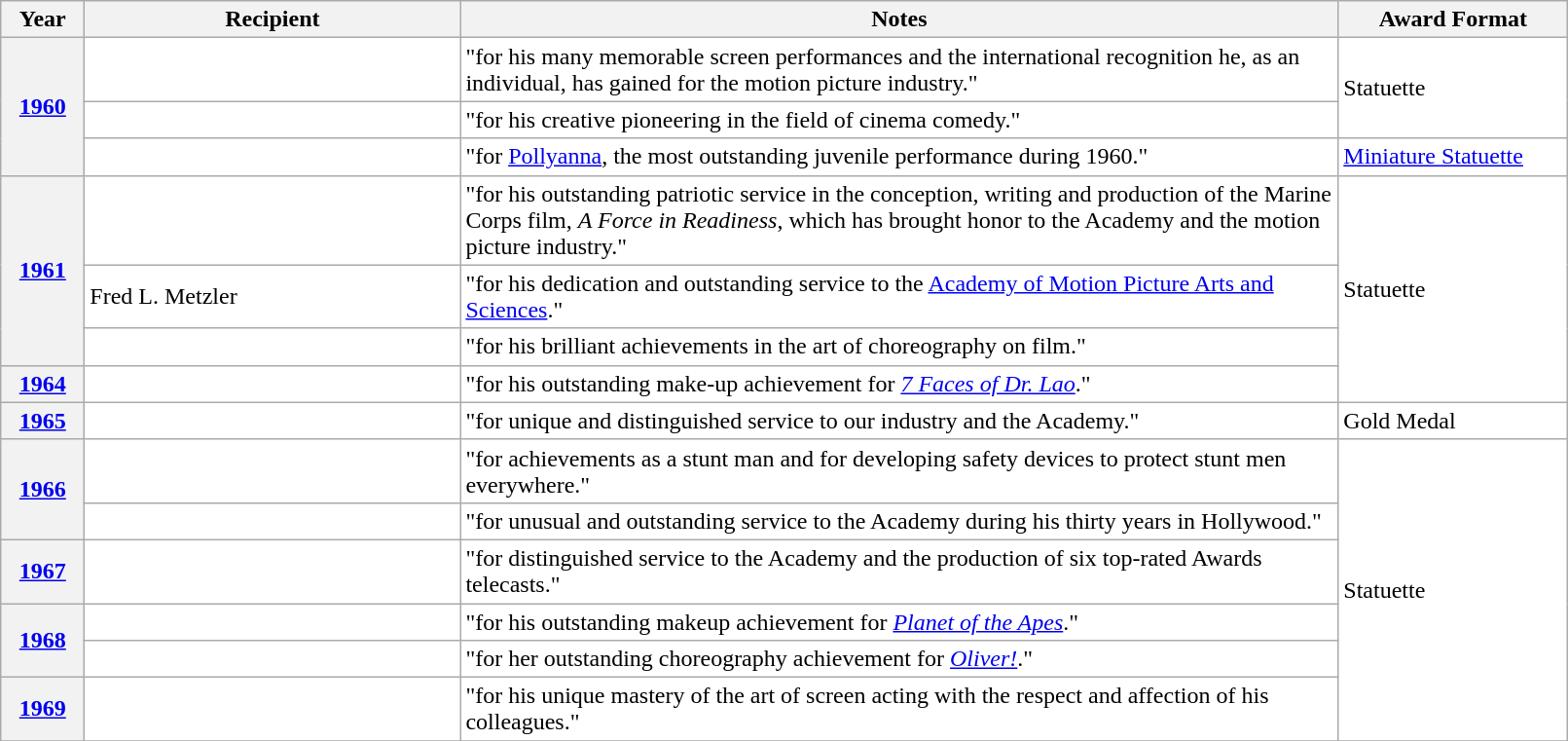<table class="wikitable sortable" width="85%" style="background:#ffffff;" style="text-align:center;">
<tr>
<th width=50>Year</th>
<th width=250>Recipient</th>
<th class=unsortable>Notes</th>
<th width=150>Award Format</th>
</tr>
<tr>
<th rowspan="3"><a href='#'>1960</a></th>
<td></td>
<td>"for his many memorable screen performances and the international recognition he, as an individual, has gained for the motion picture industry."</td>
<td rowspan="2">Statuette</td>
</tr>
<tr>
<td></td>
<td>"for his creative pioneering in the field of cinema comedy."</td>
</tr>
<tr>
<td></td>
<td>"for <a href='#'>Pollyanna</a>, the most outstanding juvenile performance during 1960."</td>
<td><a href='#'>Miniature Statuette</a></td>
</tr>
<tr>
<th rowspan="3"><a href='#'>1961</a></th>
<td></td>
<td>"for his outstanding patriotic service in the conception, writing and production of the Marine Corps film, <em>A Force in Readiness</em>, which has brought honor to the Academy and the motion picture industry."</td>
<td rowspan="4">Statuette</td>
</tr>
<tr>
<td>Fred L. Metzler</td>
<td>"for his dedication and outstanding service to the <a href='#'>Academy of Motion Picture Arts and Sciences</a>."</td>
</tr>
<tr>
<td></td>
<td>"for his brilliant achievements in the art of choreography on film."</td>
</tr>
<tr>
<th><a href='#'>1964</a></th>
<td></td>
<td>"for his outstanding make-up achievement for <em><a href='#'>7 Faces of Dr. Lao</a></em>."</td>
</tr>
<tr>
<th><a href='#'>1965</a></th>
<td></td>
<td>"for unique and distinguished service to our industry and the Academy."</td>
<td>Gold Medal</td>
</tr>
<tr>
<th rowspan="2"><a href='#'>1966</a></th>
<td></td>
<td>"for achievements as a stunt man and for developing safety devices to protect stunt men everywhere."</td>
<td rowspan="6">Statuette</td>
</tr>
<tr>
<td></td>
<td>"for unusual and outstanding service to the Academy during his thirty years in Hollywood."</td>
</tr>
<tr>
<th><a href='#'>1967</a></th>
<td></td>
<td>"for distinguished service to the Academy and the production of six top-rated Awards telecasts."</td>
</tr>
<tr>
<th rowspan="2"><a href='#'>1968</a></th>
<td></td>
<td>"for his outstanding makeup achievement for <em><a href='#'>Planet of the Apes</a></em>."</td>
</tr>
<tr>
<td></td>
<td>"for her outstanding choreography achievement for <em><a href='#'>Oliver!</a></em>."</td>
</tr>
<tr>
<th><a href='#'>1969</a></th>
<td></td>
<td>"for his unique mastery of the art of screen acting with the respect and affection of his colleagues."</td>
</tr>
<tr>
</tr>
</table>
